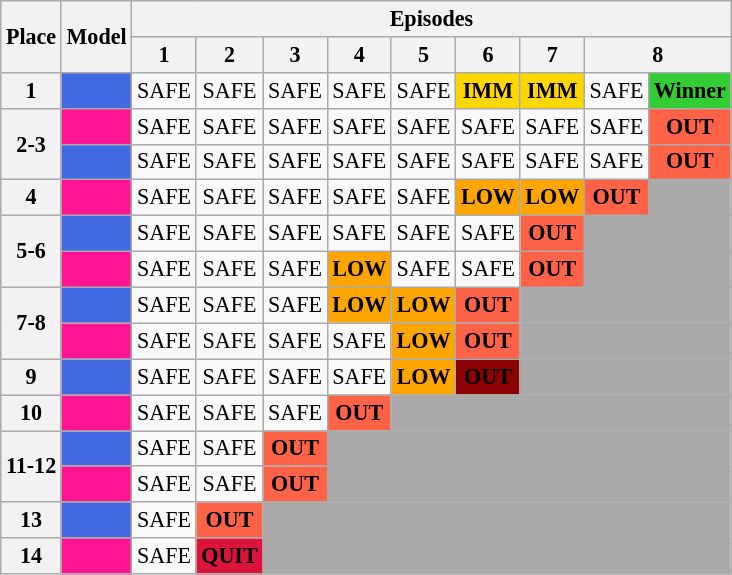<table class="wikitable" style="text-align:center; font-size:92%">
<tr>
<th rowspan="2">Place</th>
<th rowspan="2">Model</th>
<th colspan="15">Episodes</th>
</tr>
<tr>
<th>1</th>
<th>2</th>
<th>3</th>
<th>4</th>
<th>5</th>
<th>6</th>
<th>7</th>
<th colspan= "2">8</th>
</tr>
<tr>
<th>1</th>
<td style="background:royalblue"></td>
<td>SAFE</td>
<td>SAFE</td>
<td>SAFE</td>
<td>SAFE</td>
<td>SAFE</td>
<td style="background:gold;"><strong>IMM</strong></td>
<td style="background:gold;"><strong>IMM</strong></td>
<td>SAFE</td>
<td style="background:limegreen"><strong>Winner</strong></td>
</tr>
<tr>
<th rowspan="2">2-3</th>
<td style="background:deeppink"></td>
<td>SAFE</td>
<td>SAFE</td>
<td>SAFE</td>
<td>SAFE</td>
<td>SAFE</td>
<td>SAFE</td>
<td>SAFE</td>
<td>SAFE</td>
<td style="background:tomato"><strong>OUT</strong></td>
</tr>
<tr>
<td style="background:royalblue"></td>
<td>SAFE</td>
<td>SAFE</td>
<td>SAFE</td>
<td>SAFE</td>
<td>SAFE</td>
<td>SAFE</td>
<td>SAFE</td>
<td>SAFE</td>
<td style="background:tomato"><strong>OUT</strong></td>
</tr>
<tr>
<th>4</th>
<td style="background:deeppink"></td>
<td>SAFE</td>
<td>SAFE</td>
<td>SAFE</td>
<td>SAFE</td>
<td>SAFE</td>
<td style="background:orange;"><strong>LOW</strong></td>
<td style="background:orange;"><strong>LOW</strong></td>
<td style="background:tomato"><strong>OUT</strong></td>
<td colspan="2" style="background:darkgray"></td>
</tr>
<tr>
<th rowspan="2">5-6</th>
<td style="background:royalblue"></td>
<td>SAFE</td>
<td>SAFE</td>
<td>SAFE</td>
<td>SAFE</td>
<td>SAFE</td>
<td>SAFE</td>
<td style="background:tomato"><strong>OUT</strong></td>
<td colspan="2" style="background:darkgray"></td>
</tr>
<tr>
<td style="background:deeppink"></td>
<td>SAFE</td>
<td>SAFE</td>
<td>SAFE</td>
<td style="background:orange;"><strong>LOW</strong></td>
<td>SAFE</td>
<td>SAFE</td>
<td style="background:tomato"><strong>OUT</strong></td>
<td colspan="2" style="background:darkgray"></td>
</tr>
<tr>
<th rowspan="2">7-8</th>
<td style="background:royalblue"></td>
<td>SAFE</td>
<td>SAFE</td>
<td>SAFE</td>
<td style="background:orange;"><strong>LOW</strong></td>
<td style="background:orange;"><strong>LOW</strong></td>
<td style="background:tomato"><strong>OUT</strong></td>
<td colspan="3" style="background:darkgray"></td>
</tr>
<tr>
<td style="background:deeppink"></td>
<td>SAFE</td>
<td>SAFE</td>
<td>SAFE</td>
<td>SAFE</td>
<td style="background:orange;"><strong>LOW</strong></td>
<td style="background:tomato"><strong>OUT</strong></td>
<td colspan="9" style="background:darkgray"></td>
</tr>
<tr>
<th>9</th>
<td style="background:royalblue"></td>
<td>SAFE</td>
<td>SAFE</td>
<td>SAFE</td>
<td>SAFE</td>
<td style="background:orange;"><strong>LOW</strong></td>
<td style="background:darkred"><span><strong>OUT</strong></span></td>
<td colspan="9" style="background:darkgray"></td>
</tr>
<tr>
<th>10</th>
<td style="background:deeppink"></td>
<td>SAFE</td>
<td>SAFE</td>
<td>SAFE</td>
<td style="background:tomato"><strong>OUT</strong></td>
<td colspan="9" style="background:darkgray"></td>
</tr>
<tr>
<th rowspan="2">11-12</th>
<td style="background:royalblue"></td>
<td>SAFE</td>
<td>SAFE</td>
<td style="background:tomato"><strong>OUT</strong></td>
<td rowspan="2" colspan="9" style="background:darkgray"></td>
</tr>
<tr>
<td style="background:deeppink"></td>
<td>SAFE</td>
<td>SAFE</td>
<td style="background:tomato"><strong>OUT</strong></td>
</tr>
<tr>
<th>13</th>
<td style="background:royalblue"></td>
<td>SAFE</td>
<td style="background:tomato"><strong>OUT</strong></td>
<td rowspan="2" colspan="10" style="background:darkgray"></td>
</tr>
<tr>
<th>14</th>
<td style="background:deeppink"></td>
<td>SAFE</td>
<td style="background:crimson;"><span><strong>QUIT</strong></span></td>
</tr>
</table>
